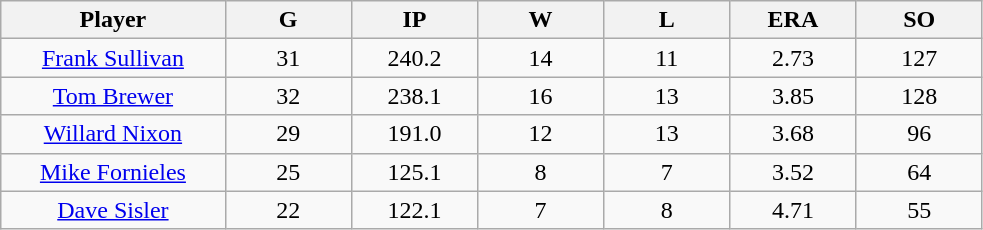<table class="wikitable sortable">
<tr>
<th bgcolor="#DDDDFF" width="16%">Player</th>
<th bgcolor="#DDDDFF" width="9%">G</th>
<th bgcolor="#DDDDFF" width="9%">IP</th>
<th bgcolor="#DDDDFF" width="9%">W</th>
<th bgcolor="#DDDDFF" width="9%">L</th>
<th bgcolor="#DDDDFF" width="9%">ERA</th>
<th bgcolor="#DDDDFF" width="9%">SO</th>
</tr>
<tr align="center">
<td><a href='#'>Frank Sullivan</a></td>
<td>31</td>
<td>240.2</td>
<td>14</td>
<td>11</td>
<td>2.73</td>
<td>127</td>
</tr>
<tr align="center">
<td><a href='#'>Tom Brewer</a></td>
<td>32</td>
<td>238.1</td>
<td>16</td>
<td>13</td>
<td>3.85</td>
<td>128</td>
</tr>
<tr align="center">
<td><a href='#'>Willard Nixon</a></td>
<td>29</td>
<td>191.0</td>
<td>12</td>
<td>13</td>
<td>3.68</td>
<td>96</td>
</tr>
<tr align="center">
<td><a href='#'>Mike Fornieles</a></td>
<td>25</td>
<td>125.1</td>
<td>8</td>
<td>7</td>
<td>3.52</td>
<td>64</td>
</tr>
<tr align="center">
<td><a href='#'>Dave Sisler</a></td>
<td>22</td>
<td>122.1</td>
<td>7</td>
<td>8</td>
<td>4.71</td>
<td>55</td>
</tr>
</table>
